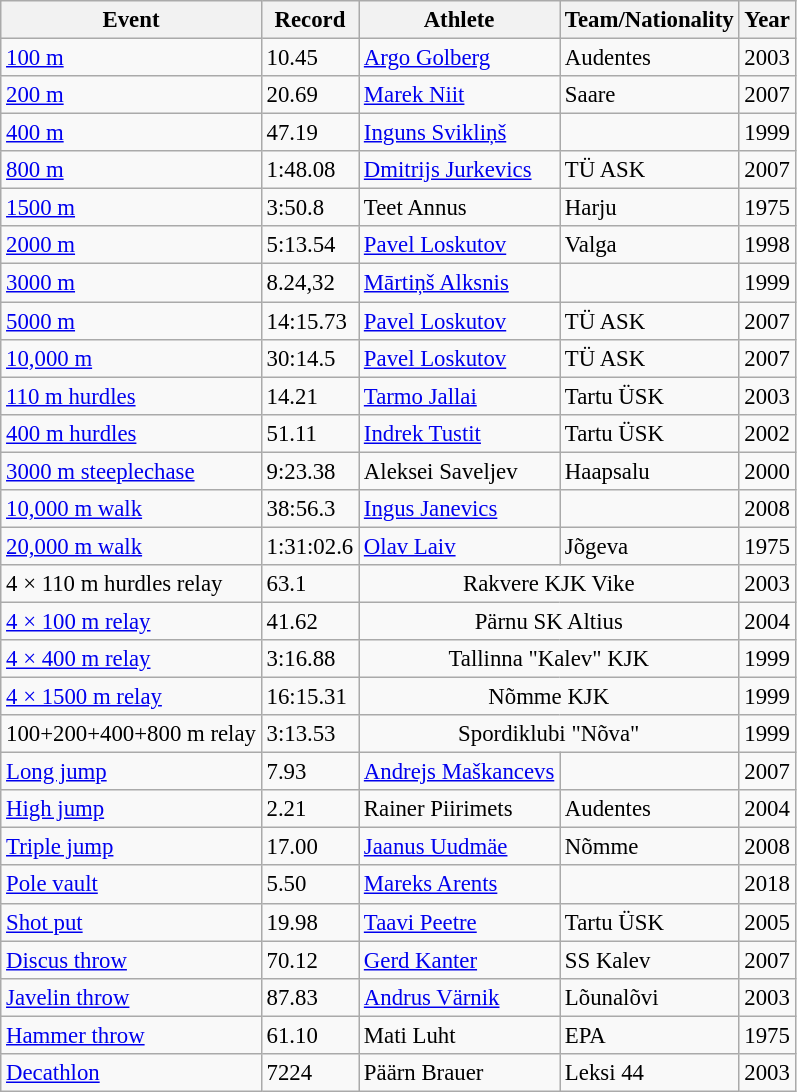<table class="wikitable" style="font-size:95%;">
<tr>
<th>Event</th>
<th>Record</th>
<th>Athlete</th>
<th>Team/Nationality</th>
<th>Year</th>
</tr>
<tr>
<td><a href='#'>100 m</a></td>
<td>10.45</td>
<td><a href='#'>Argo Golberg</a></td>
<td>Audentes</td>
<td>2003</td>
</tr>
<tr>
<td><a href='#'>200 m</a></td>
<td>20.69</td>
<td><a href='#'>Marek Niit</a></td>
<td>Saare</td>
<td>2007</td>
</tr>
<tr>
<td><a href='#'>400 m</a></td>
<td>47.19</td>
<td><a href='#'>Inguns Svikliņš</a></td>
<td></td>
<td>1999</td>
</tr>
<tr>
<td><a href='#'>800 m</a></td>
<td>1:48.08</td>
<td><a href='#'>Dmitrijs Jurkevics</a></td>
<td>TÜ ASK</td>
<td>2007</td>
</tr>
<tr>
<td><a href='#'>1500 m</a></td>
<td>3:50.8</td>
<td>Teet Annus</td>
<td>Harju</td>
<td>1975</td>
</tr>
<tr>
<td><a href='#'>2000 m</a></td>
<td>5:13.54</td>
<td><a href='#'>Pavel Loskutov</a></td>
<td>Valga</td>
<td>1998</td>
</tr>
<tr>
<td><a href='#'>3000 m</a></td>
<td>8.24,32</td>
<td><a href='#'>Mārtiņš Alksnis</a></td>
<td></td>
<td>1999</td>
</tr>
<tr>
<td><a href='#'>5000 m</a></td>
<td>14:15.73</td>
<td><a href='#'>Pavel Loskutov</a></td>
<td>TÜ ASK</td>
<td>2007</td>
</tr>
<tr>
<td><a href='#'>10,000 m</a></td>
<td>30:14.5</td>
<td><a href='#'>Pavel Loskutov</a></td>
<td>TÜ ASK</td>
<td>2007</td>
</tr>
<tr>
<td><a href='#'>110 m hurdles</a></td>
<td>14.21</td>
<td><a href='#'>Tarmo Jallai</a></td>
<td>Tartu ÜSK</td>
<td>2003</td>
</tr>
<tr>
<td><a href='#'>400 m hurdles</a></td>
<td>51.11</td>
<td><a href='#'>Indrek Tustit</a></td>
<td>Tartu ÜSK</td>
<td>2002</td>
</tr>
<tr>
<td><a href='#'>3000 m steeplechase</a></td>
<td>9:23.38</td>
<td>Aleksei Saveljev</td>
<td>Haapsalu</td>
<td>2000</td>
</tr>
<tr>
<td><a href='#'>10,000 m walk</a></td>
<td>38:56.3</td>
<td><a href='#'>Ingus Janevics</a></td>
<td></td>
<td>2008</td>
</tr>
<tr>
<td><a href='#'>20,000 m walk</a></td>
<td>1:31:02.6</td>
<td><a href='#'>Olav Laiv</a></td>
<td>Jõgeva</td>
<td>1975</td>
</tr>
<tr>
<td>4 × 110 m hurdles relay</td>
<td>63.1</td>
<td colspan="2"; align="center">Rakvere KJK Vike</td>
<td>2003</td>
</tr>
<tr>
<td><a href='#'>4 × 100 m relay</a></td>
<td>41.62</td>
<td colspan="2"; align="center">Pärnu SK Altius</td>
<td>2004</td>
</tr>
<tr>
<td><a href='#'>4 × 400 m relay</a></td>
<td>3:16.88</td>
<td colspan="2"; align="center">Tallinna "Kalev" KJK</td>
<td>1999</td>
</tr>
<tr>
<td><a href='#'>4 × 1500 m relay</a></td>
<td>16:15.31</td>
<td colspan="2"; align="center">Nõmme KJK</td>
<td>1999</td>
</tr>
<tr>
<td>100+200+400+800 m relay</td>
<td>3:13.53</td>
<td colspan="2"; align="center">Spordiklubi "Nõva"</td>
<td>1999</td>
</tr>
<tr>
<td><a href='#'>Long jump</a></td>
<td>7.93</td>
<td><a href='#'>Andrejs Maškancevs</a></td>
<td></td>
<td>2007</td>
</tr>
<tr>
<td><a href='#'>High jump</a></td>
<td>2.21</td>
<td>Rainer Piirimets</td>
<td>Audentes</td>
<td>2004</td>
</tr>
<tr>
<td><a href='#'>Triple jump</a></td>
<td>17.00</td>
<td><a href='#'>Jaanus Uudmäe</a></td>
<td>Nõmme</td>
<td>2008</td>
</tr>
<tr>
<td><a href='#'>Pole vault</a></td>
<td>5.50</td>
<td><a href='#'>Mareks Arents</a></td>
<td></td>
<td>2018</td>
</tr>
<tr>
<td><a href='#'>Shot put</a></td>
<td>19.98</td>
<td><a href='#'>Taavi Peetre</a></td>
<td>Tartu ÜSK</td>
<td>2005</td>
</tr>
<tr>
<td><a href='#'>Discus throw</a></td>
<td>70.12</td>
<td><a href='#'>Gerd Kanter</a></td>
<td>SS Kalev</td>
<td>2007</td>
</tr>
<tr>
<td><a href='#'>Javelin throw</a></td>
<td>87.83</td>
<td><a href='#'>Andrus Värnik</a></td>
<td>Lõunalõvi</td>
<td>2003</td>
</tr>
<tr>
<td><a href='#'>Hammer throw</a></td>
<td>61.10</td>
<td>Mati Luht</td>
<td>EPA</td>
<td>1975</td>
</tr>
<tr>
<td><a href='#'>Decathlon</a></td>
<td>7224</td>
<td>Päärn Brauer</td>
<td>Leksi 44</td>
<td>2003</td>
</tr>
</table>
